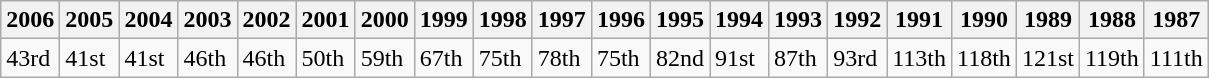<table class="wikitable">
<tr>
<th>2006</th>
<th>2005</th>
<th>2004</th>
<th>2003</th>
<th>2002</th>
<th>2001</th>
<th>2000</th>
<th>1999</th>
<th>1998</th>
<th>1997</th>
<th>1996</th>
<th>1995</th>
<th>1994</th>
<th>1993</th>
<th>1992</th>
<th>1991</th>
<th>1990</th>
<th>1989</th>
<th>1988</th>
<th>1987</th>
</tr>
<tr>
<td>43rd</td>
<td>41st</td>
<td>41st</td>
<td>46th</td>
<td>46th</td>
<td>50th</td>
<td>59th</td>
<td>67th</td>
<td>75th</td>
<td>78th</td>
<td>75th</td>
<td>82nd</td>
<td>91st</td>
<td>87th</td>
<td>93rd</td>
<td>113th</td>
<td>118th</td>
<td>121st</td>
<td>119th</td>
<td>111th</td>
</tr>
</table>
